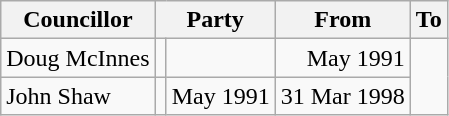<table class=wikitable>
<tr>
<th>Councillor</th>
<th colspan=2>Party</th>
<th>From</th>
<th>To</th>
</tr>
<tr>
<td>Doug McInnes</td>
<td></td>
<td></td>
<td align=right>May 1991</td>
</tr>
<tr>
<td>John Shaw</td>
<td></td>
<td align=right>May 1991</td>
<td align=right>31 Mar 1998</td>
</tr>
</table>
